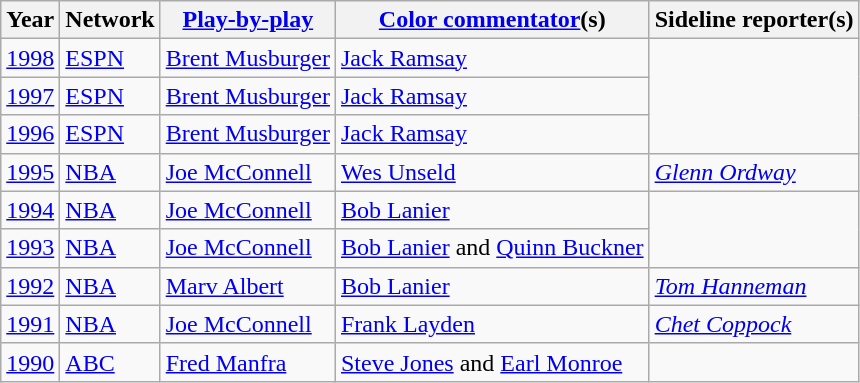<table class=wikitable>
<tr>
<th>Year</th>
<th>Network</th>
<th><a href='#'>Play-by-play</a></th>
<th><a href='#'>Color commentator</a>(s)</th>
<th>Sideline reporter(s)</th>
</tr>
<tr>
<td><a href='#'>1998</a></td>
<td><a href='#'>ESPN</a></td>
<td><a href='#'>Brent Musburger</a></td>
<td><a href='#'>Jack Ramsay</a></td>
</tr>
<tr>
<td><a href='#'>1997</a></td>
<td><a href='#'>ESPN</a></td>
<td><a href='#'>Brent Musburger</a></td>
<td><a href='#'>Jack Ramsay</a></td>
</tr>
<tr>
<td><a href='#'>1996</a></td>
<td><a href='#'>ESPN</a></td>
<td><a href='#'>Brent Musburger</a></td>
<td><a href='#'>Jack Ramsay</a></td>
</tr>
<tr>
<td><a href='#'>1995</a></td>
<td><a href='#'>NBA</a></td>
<td><a href='#'>Joe McConnell</a></td>
<td><a href='#'>Wes Unseld</a></td>
<td><em><a href='#'>Glenn Ordway</a></em></td>
</tr>
<tr>
<td><a href='#'>1994</a></td>
<td><a href='#'>NBA</a></td>
<td><a href='#'>Joe McConnell</a></td>
<td><a href='#'>Bob Lanier</a></td>
</tr>
<tr>
<td><a href='#'>1993</a></td>
<td><a href='#'>NBA</a></td>
<td><a href='#'>Joe McConnell</a></td>
<td><a href='#'>Bob Lanier</a> and <a href='#'>Quinn Buckner</a></td>
</tr>
<tr>
<td><a href='#'>1992</a></td>
<td><a href='#'>NBA</a></td>
<td><a href='#'>Marv Albert</a></td>
<td><a href='#'>Bob Lanier</a></td>
<td><em><a href='#'>Tom Hanneman</a></em></td>
</tr>
<tr>
<td><a href='#'>1991</a></td>
<td><a href='#'>NBA</a></td>
<td><a href='#'>Joe McConnell</a></td>
<td><a href='#'>Frank Layden</a></td>
<td><em><a href='#'>Chet Coppock</a></em></td>
</tr>
<tr>
<td><a href='#'>1990</a></td>
<td><a href='#'>ABC</a></td>
<td><a href='#'>Fred Manfra</a></td>
<td><a href='#'>Steve Jones</a> and <a href='#'>Earl Monroe</a></td>
</tr>
</table>
